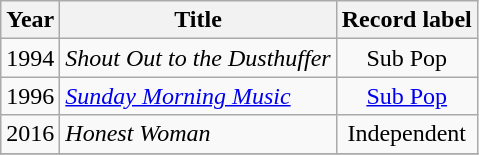<table class="wikitable sortable">
<tr>
<th>Year</th>
<th>Title</th>
<th>Record label</th>
</tr>
<tr>
<td>1994</td>
<td><em>Shout Out to the Dusthuffer</em></td>
<td style="text-align:center;">Sub Pop</td>
</tr>
<tr>
<td>1996</td>
<td><em><a href='#'>Sunday Morning Music</a></em></td>
<td style="text-align:center;"><a href='#'>Sub Pop</a></td>
</tr>
<tr>
<td>2016</td>
<td><em>Honest Woman</em></td>
<td style="text-align:center;">Independent</td>
</tr>
<tr>
</tr>
</table>
